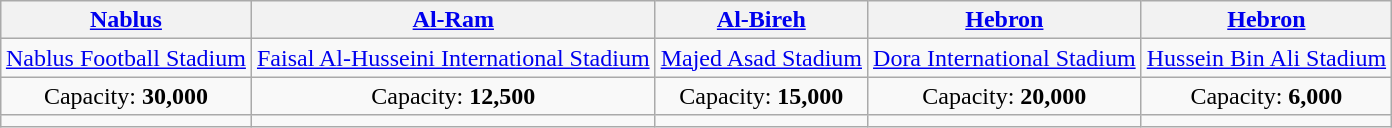<table class="wikitable" style="text-align:center;margin:1em auto;">
<tr>
<th><a href='#'>Nablus</a></th>
<th><a href='#'>Al-Ram</a></th>
<th><a href='#'>Al-Bireh</a></th>
<th><a href='#'>Hebron</a></th>
<th><a href='#'>Hebron</a></th>
</tr>
<tr>
<td><a href='#'>Nablus Football Stadium</a></td>
<td><a href='#'>Faisal Al-Husseini International Stadium</a></td>
<td><a href='#'>Majed Asad Stadium</a></td>
<td><a href='#'>Dora International Stadium</a></td>
<td><a href='#'>Hussein Bin Ali Stadium</a></td>
</tr>
<tr>
<td>Capacity: <strong>30,000</strong></td>
<td>Capacity: <strong>12,500</strong></td>
<td>Capacity: <strong>15,000</strong></td>
<td>Capacity: <strong>20,000</strong></td>
<td>Capacity: <strong>6,000</strong></td>
</tr>
<tr>
<td></td>
<td></td>
<td></td>
<td></td>
<td></td>
</tr>
</table>
